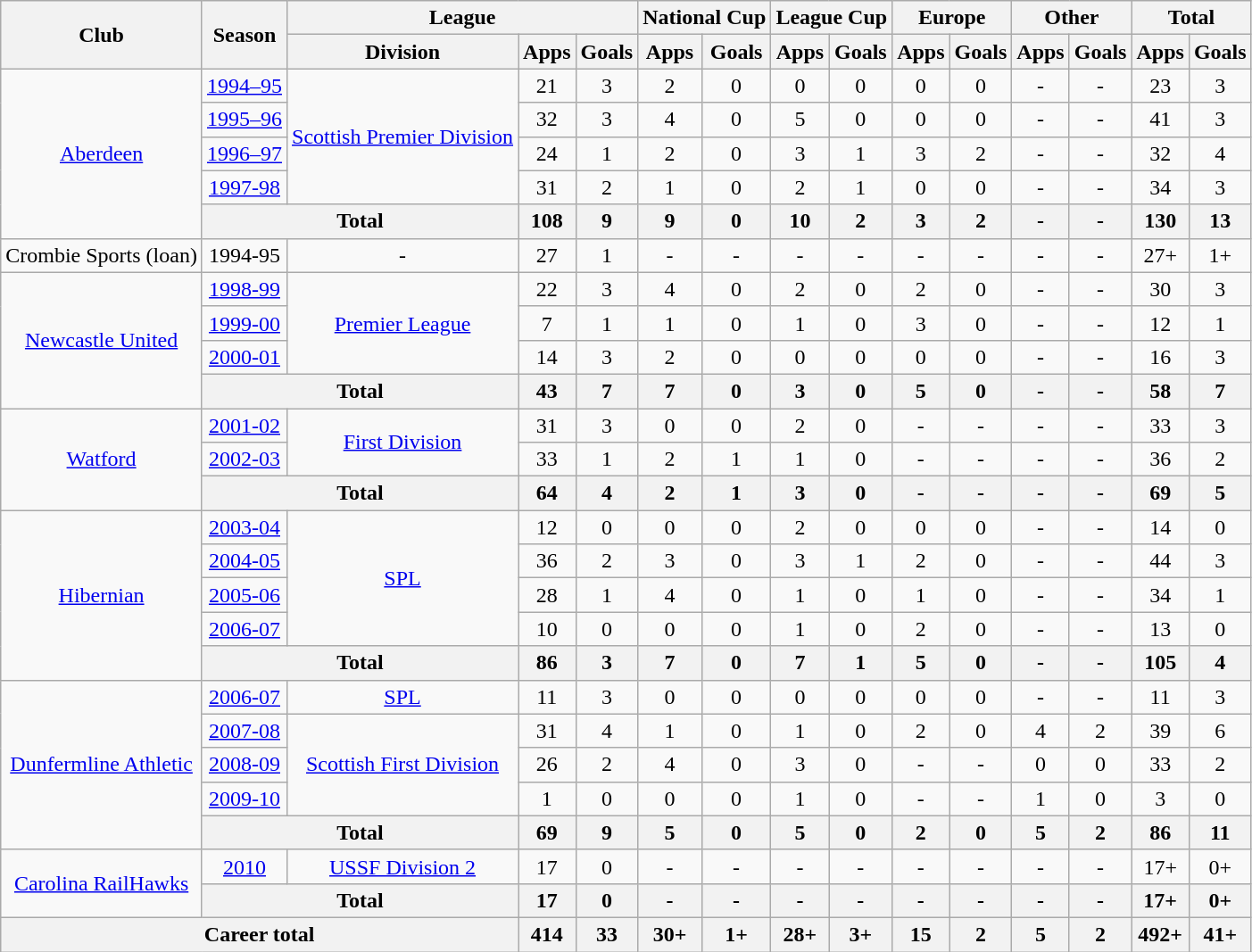<table class="wikitable" style="text-align:center">
<tr>
<th rowspan="2">Club</th>
<th rowspan="2">Season</th>
<th colspan="3">League</th>
<th colspan="2">National Cup</th>
<th colspan="2">League Cup</th>
<th colspan="2">Europe</th>
<th colspan="2">Other</th>
<th colspan="2">Total</th>
</tr>
<tr>
<th>Division</th>
<th>Apps</th>
<th>Goals</th>
<th>Apps</th>
<th>Goals</th>
<th>Apps</th>
<th>Goals</th>
<th>Apps</th>
<th>Goals</th>
<th>Apps</th>
<th>Goals</th>
<th>Apps</th>
<th>Goals</th>
</tr>
<tr>
<td rowspan="5"><a href='#'>Aberdeen</a></td>
<td><a href='#'>1994–95</a></td>
<td rowspan="4"><a href='#'>Scottish Premier Division</a></td>
<td>21</td>
<td>3</td>
<td>2</td>
<td>0</td>
<td>0</td>
<td>0</td>
<td>0</td>
<td>0</td>
<td>-</td>
<td>-</td>
<td>23</td>
<td>3</td>
</tr>
<tr>
<td><a href='#'>1995–96</a></td>
<td>32</td>
<td>3</td>
<td>4</td>
<td>0</td>
<td>5</td>
<td>0</td>
<td>0</td>
<td>0</td>
<td>-</td>
<td>-</td>
<td>41</td>
<td>3</td>
</tr>
<tr>
<td><a href='#'>1996–97</a></td>
<td>24</td>
<td>1</td>
<td>2</td>
<td>0</td>
<td>3</td>
<td>1</td>
<td>3</td>
<td>2</td>
<td>-</td>
<td>-</td>
<td>32</td>
<td>4</td>
</tr>
<tr>
<td><a href='#'>1997-98</a></td>
<td>31</td>
<td>2</td>
<td>1</td>
<td>0</td>
<td>2</td>
<td>1</td>
<td>0</td>
<td>0</td>
<td>-</td>
<td>-</td>
<td>34</td>
<td>3</td>
</tr>
<tr>
<th colspan="2">Total</th>
<th>108</th>
<th>9</th>
<th>9</th>
<th>0</th>
<th>10</th>
<th>2</th>
<th>3</th>
<th>2</th>
<th>-</th>
<th>-</th>
<th>130</th>
<th>13</th>
</tr>
<tr>
<td>Crombie Sports (loan)</td>
<td>1994-95</td>
<td>-</td>
<td>27</td>
<td>1</td>
<td>-</td>
<td>-</td>
<td>-</td>
<td>-</td>
<td>-</td>
<td>-</td>
<td>-</td>
<td>-</td>
<td>27+</td>
<td>1+</td>
</tr>
<tr>
<td rowspan="4"><a href='#'>Newcastle United</a></td>
<td><a href='#'>1998-99</a></td>
<td rowspan="3"><a href='#'>Premier League</a></td>
<td>22</td>
<td>3</td>
<td>4</td>
<td>0</td>
<td>2</td>
<td>0</td>
<td>2</td>
<td>0</td>
<td>-</td>
<td>-</td>
<td>30</td>
<td>3</td>
</tr>
<tr>
<td><a href='#'>1999-00</a></td>
<td>7</td>
<td>1</td>
<td>1</td>
<td>0</td>
<td>1</td>
<td>0</td>
<td>3</td>
<td>0</td>
<td>-</td>
<td>-</td>
<td>12</td>
<td>1</td>
</tr>
<tr>
<td><a href='#'>2000-01</a></td>
<td>14</td>
<td>3</td>
<td>2</td>
<td>0</td>
<td>0</td>
<td>0</td>
<td>0</td>
<td>0</td>
<td>-</td>
<td>-</td>
<td>16</td>
<td>3</td>
</tr>
<tr>
<th colspan="2">Total</th>
<th>43</th>
<th>7</th>
<th>7</th>
<th>0</th>
<th>3</th>
<th>0</th>
<th>5</th>
<th>0</th>
<th>-</th>
<th>-</th>
<th>58</th>
<th>7</th>
</tr>
<tr>
<td rowspan="3"><a href='#'>Watford</a></td>
<td><a href='#'>2001-02</a></td>
<td rowspan="2"><a href='#'>First Division</a></td>
<td>31</td>
<td>3</td>
<td>0</td>
<td>0</td>
<td>2</td>
<td>0</td>
<td>-</td>
<td>-</td>
<td>-</td>
<td>-</td>
<td>33</td>
<td>3</td>
</tr>
<tr>
<td><a href='#'>2002-03</a></td>
<td>33</td>
<td>1</td>
<td>2</td>
<td>1</td>
<td>1</td>
<td>0</td>
<td>-</td>
<td>-</td>
<td>-</td>
<td>-</td>
<td>36</td>
<td>2</td>
</tr>
<tr>
<th colspan="2">Total</th>
<th>64</th>
<th>4</th>
<th>2</th>
<th>1</th>
<th>3</th>
<th>0</th>
<th>-</th>
<th>-</th>
<th>-</th>
<th>-</th>
<th>69</th>
<th>5</th>
</tr>
<tr>
<td rowspan="5"><a href='#'>Hibernian</a></td>
<td><a href='#'>2003-04</a></td>
<td rowspan="4"><a href='#'>SPL</a></td>
<td>12</td>
<td>0</td>
<td>0</td>
<td>0</td>
<td>2</td>
<td>0</td>
<td>0</td>
<td>0</td>
<td>-</td>
<td>-</td>
<td>14</td>
<td>0</td>
</tr>
<tr>
<td><a href='#'>2004-05</a></td>
<td>36</td>
<td>2</td>
<td>3</td>
<td>0</td>
<td>3</td>
<td>1</td>
<td>2</td>
<td>0</td>
<td>-</td>
<td>-</td>
<td>44</td>
<td>3</td>
</tr>
<tr>
<td><a href='#'>2005-06</a></td>
<td>28</td>
<td>1</td>
<td>4</td>
<td>0</td>
<td>1</td>
<td>0</td>
<td>1</td>
<td>0</td>
<td>-</td>
<td>-</td>
<td>34</td>
<td>1</td>
</tr>
<tr>
<td><a href='#'>2006-07</a></td>
<td>10</td>
<td>0</td>
<td>0</td>
<td>0</td>
<td>1</td>
<td>0</td>
<td>2</td>
<td>0</td>
<td>-</td>
<td>-</td>
<td>13</td>
<td>0</td>
</tr>
<tr>
<th colspan="2">Total</th>
<th>86</th>
<th>3</th>
<th>7</th>
<th>0</th>
<th>7</th>
<th>1</th>
<th>5</th>
<th>0</th>
<th>-</th>
<th>-</th>
<th>105</th>
<th>4</th>
</tr>
<tr>
<td rowspan="5"><a href='#'>Dunfermline Athletic</a></td>
<td><a href='#'>2006-07</a></td>
<td><a href='#'>SPL</a></td>
<td>11</td>
<td>3</td>
<td>0</td>
<td>0</td>
<td>0</td>
<td>0</td>
<td>0</td>
<td>0</td>
<td>-</td>
<td>-</td>
<td>11</td>
<td>3</td>
</tr>
<tr>
<td><a href='#'>2007-08</a></td>
<td rowspan="3"><a href='#'>Scottish First Division</a></td>
<td>31</td>
<td>4</td>
<td>1</td>
<td>0</td>
<td>1</td>
<td>0</td>
<td>2</td>
<td>0</td>
<td>4</td>
<td>2</td>
<td>39</td>
<td>6</td>
</tr>
<tr>
<td><a href='#'>2008-09</a></td>
<td>26</td>
<td>2</td>
<td>4</td>
<td>0</td>
<td>3</td>
<td>0</td>
<td>-</td>
<td>-</td>
<td>0</td>
<td>0</td>
<td>33</td>
<td>2</td>
</tr>
<tr>
<td><a href='#'>2009-10</a></td>
<td>1</td>
<td>0</td>
<td>0</td>
<td>0</td>
<td>1</td>
<td>0</td>
<td>-</td>
<td>-</td>
<td>1</td>
<td>0</td>
<td>3</td>
<td>0</td>
</tr>
<tr>
<th colspan="2">Total</th>
<th>69</th>
<th>9</th>
<th>5</th>
<th>0</th>
<th>5</th>
<th>0</th>
<th>2</th>
<th>0</th>
<th>5</th>
<th>2</th>
<th>86</th>
<th>11</th>
</tr>
<tr>
<td rowspan="2"><a href='#'>Carolina RailHawks</a></td>
<td><a href='#'>2010</a></td>
<td><a href='#'>USSF Division 2</a></td>
<td>17</td>
<td>0</td>
<td>-</td>
<td>-</td>
<td>-</td>
<td>-</td>
<td>-</td>
<td>-</td>
<td>-</td>
<td>-</td>
<td>17+</td>
<td>0+</td>
</tr>
<tr>
<th colspan="2">Total</th>
<th>17</th>
<th>0</th>
<th>-</th>
<th>-</th>
<th>-</th>
<th>-</th>
<th>-</th>
<th>-</th>
<th>-</th>
<th>-</th>
<th>17+</th>
<th>0+</th>
</tr>
<tr>
<th colspan="3">Career total</th>
<th>414</th>
<th>33</th>
<th>30+</th>
<th>1+</th>
<th>28+</th>
<th>3+</th>
<th>15</th>
<th>2</th>
<th>5</th>
<th>2</th>
<th>492+</th>
<th>41+</th>
</tr>
</table>
